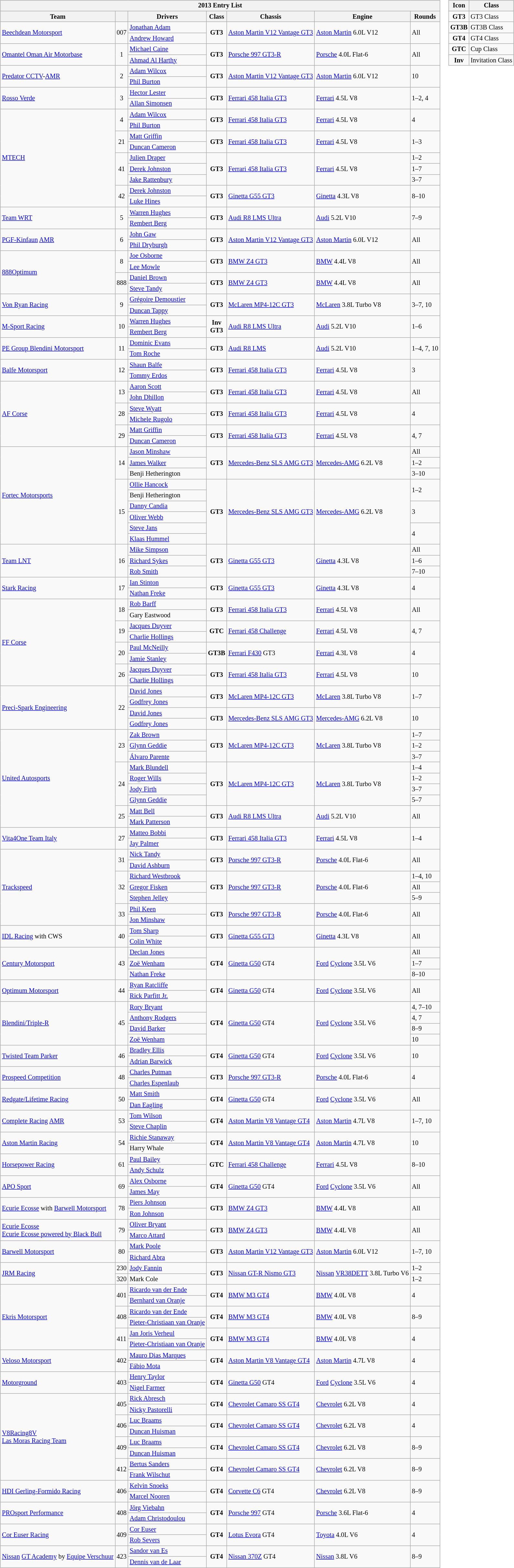<table>
<tr>
<td><br><table class="wikitable" style="font-size:85%">
<tr>
<th colspan=7>2013 Entry List</th>
</tr>
<tr>
<th>Team</th>
<th></th>
<th>Drivers</th>
<th>Class</th>
<th>Chassis</th>
<th>Engine</th>
<th>Rounds</th>
</tr>
<tr>
<td rowspan=2> <a href='#'>Beechdean Motorsport</a></td>
<td rowspan=2 align="center">007</td>
<td> <a href='#'>Jonathan Adam</a></td>
<td rowspan=2 align="center"><strong><span>GT3</span></strong></td>
<td rowspan=2><a href='#'>Aston Martin V12 Vantage GT3</a></td>
<td rowspan=2><a href='#'>Aston Martin</a> 6.0L V12</td>
<td rowspan=2>All</td>
</tr>
<tr>
<td> <a href='#'>Andrew Howard</a></td>
</tr>
<tr>
<td rowspan=2> <a href='#'>Omantel Oman Air Motorbase</a></td>
<td rowspan=2 align="center">1</td>
<td> <a href='#'>Michael Caine</a></td>
<td rowspan=2 align="center"><strong><span>GT3</span></strong></td>
<td rowspan=2><a href='#'>Porsche 997 GT3-R</a></td>
<td rowspan=2><a href='#'>Porsche</a> 4.0L Flat-6</td>
<td rowspan=2>All</td>
</tr>
<tr>
<td> <a href='#'>Ahmad Al Harthy</a></td>
</tr>
<tr>
<td rowspan=2> <a href='#'>Predator CCTV</a>-<a href='#'>AMR</a></td>
<td rowspan=2 align="center">2</td>
<td> <a href='#'>Adam Wilcox</a></td>
<td rowspan=2 align="center"><strong><span>GT3</span></strong></td>
<td rowspan=2><a href='#'>Aston Martin V12 Vantage GT3</a></td>
<td rowspan=2><a href='#'>Aston Martin</a> 6.0L V12</td>
<td rowspan=2>10</td>
</tr>
<tr>
<td> <a href='#'>Phil Burton</a></td>
</tr>
<tr>
<td rowspan=2> <a href='#'>Rosso Verde</a></td>
<td rowspan=2 align="center">3</td>
<td> <a href='#'>Hector Lester</a></td>
<td rowspan=2 align="center"><strong><span>GT3</span></strong></td>
<td rowspan=2><a href='#'>Ferrari 458 Italia GT3</a></td>
<td rowspan=2><a href='#'>Ferrari</a> 4.5L V8</td>
<td rowspan=2>1–2, 4</td>
</tr>
<tr>
<td> <a href='#'>Allan Simonsen</a></td>
</tr>
<tr>
<td rowspan=9> <a href='#'>MTECH</a></td>
<td rowspan=2 align="center">4</td>
<td> <a href='#'>Adam Wilcox</a></td>
<td rowspan=2 align="center"><strong><span>GT3</span></strong></td>
<td rowspan=2><a href='#'>Ferrari 458 Italia GT3</a></td>
<td rowspan=2><a href='#'>Ferrari</a> 4.5L V8</td>
<td rowspan=2>4</td>
</tr>
<tr>
<td> <a href='#'>Phil Burton</a></td>
</tr>
<tr>
<td rowspan=2 align="center">21</td>
<td> <a href='#'>Matt Griffin</a></td>
<td rowspan=2 align="center"><strong><span>GT3</span></strong></td>
<td rowspan=2><a href='#'>Ferrari 458 Italia GT3</a></td>
<td rowspan=2><a href='#'>Ferrari</a> 4.5L V8</td>
<td rowspan=2>1–3</td>
</tr>
<tr>
<td> <a href='#'>Duncan Cameron</a></td>
</tr>
<tr>
<td rowspan=3 align="center">41</td>
<td> <a href='#'>Julien Draper</a></td>
<td rowspan=3 align="center"><strong><span>GT3</span></strong></td>
<td rowspan=3><a href='#'>Ferrari 458 Italia GT3</a></td>
<td rowspan=3><a href='#'>Ferrari</a> 4.5L V8</td>
<td>1–2</td>
</tr>
<tr>
<td> <a href='#'>Derek Johnston</a></td>
<td>1–7</td>
</tr>
<tr>
<td> <a href='#'>Jake Rattenbury</a></td>
<td>3–7</td>
</tr>
<tr>
<td rowspan=2 align="center">42</td>
<td> <a href='#'>Derek Johnston</a></td>
<td rowspan=2 align="center"><strong><span>GT3</span></strong></td>
<td rowspan=2><a href='#'>Ginetta G55 GT3</a></td>
<td rowspan=2><a href='#'>Ginetta</a> 4.3L V8</td>
<td rowspan=2>8–10</td>
</tr>
<tr>
<td> <a href='#'>Luke Hines</a></td>
</tr>
<tr>
<td rowspan=2> <a href='#'>Team WRT</a></td>
<td rowspan=2 align="center">5</td>
<td> <a href='#'>Warren Hughes</a></td>
<td rowspan=2 align="center"><strong><span>GT3</span></strong></td>
<td rowspan=2><a href='#'>Audi R8 LMS Ultra</a></td>
<td rowspan=2><a href='#'>Audi</a> 5.2L V10</td>
<td rowspan=2>7–9</td>
</tr>
<tr>
<td> <a href='#'>Rembert Berg</a></td>
</tr>
<tr>
<td rowspan=2> <a href='#'>PGF-Kinfaun</a> <a href='#'>AMR</a></td>
<td rowspan=2 align="center">6</td>
<td> <a href='#'>John Gaw</a></td>
<td rowspan=2 align="center"><strong><span>GT3</span></strong></td>
<td rowspan=2><a href='#'>Aston Martin V12 Vantage GT3</a></td>
<td rowspan=2><a href='#'>Aston Martin</a> 6.0L V12</td>
<td rowspan=2>All</td>
</tr>
<tr>
<td> <a href='#'>Phil Dryburgh</a></td>
</tr>
<tr>
<td rowspan=4> <a href='#'>888Optimum</a></td>
<td rowspan=2 align="center">8</td>
<td> <a href='#'>Joe Osborne</a></td>
<td rowspan=2 align="center"><strong><span>GT3</span></strong></td>
<td rowspan=2><a href='#'>BMW Z4 GT3</a></td>
<td rowspan=2><a href='#'>BMW</a> 4.4L V8</td>
<td rowspan=2>All</td>
</tr>
<tr>
<td> <a href='#'>Lee Mowle</a></td>
</tr>
<tr>
<td rowspan=2 align="center">888</td>
<td> <a href='#'>Daniel Brown</a></td>
<td rowspan=2 align="center"><strong><span>GT3</span></strong></td>
<td rowspan=2><a href='#'>BMW Z4 GT3</a></td>
<td rowspan=2><a href='#'>BMW</a> 4.4L V8</td>
<td rowspan=2>All</td>
</tr>
<tr>
<td> <a href='#'>Steve Tandy</a></td>
</tr>
<tr>
<td rowspan=2> <a href='#'>Von Ryan Racing</a></td>
<td rowspan=2 align="center">9</td>
<td> <a href='#'>Grégoire Demoustier</a></td>
<td rowspan=2 align="center"><strong><span>GT3</span></strong></td>
<td rowspan=2><a href='#'>McLaren MP4-12C GT3</a></td>
<td rowspan=2><a href='#'>McLaren</a> 3.8L Turbo V8</td>
<td rowspan=2>3–7, 10</td>
</tr>
<tr>
<td> <a href='#'>Duncan Tappy</a></td>
</tr>
<tr>
<td rowspan=2> <a href='#'>M-Sport Racing</a></td>
<td rowspan=2 align="center">10</td>
<td> <a href='#'>Warren Hughes</a></td>
<td rowspan=2 align="center"><strong><span>Inv</span></strong><br><strong><span>GT3</span></strong></td>
<td rowspan=2><a href='#'>Audi R8 LMS Ultra</a></td>
<td rowspan=2><a href='#'>Audi</a> 5.2L V10</td>
<td rowspan=2>1–6</td>
</tr>
<tr>
<td> <a href='#'>Rembert Berg</a></td>
</tr>
<tr>
<td rowspan=2> <a href='#'>PE Group Blendini Motorsport</a></td>
<td rowspan=2 align="center">11</td>
<td> <a href='#'>Dominic Evans</a></td>
<td rowspan=2 align="center"><strong><span>GT3</span></strong></td>
<td rowspan=2><a href='#'>Audi R8 LMS</a></td>
<td rowspan=2><a href='#'>Audi</a> 5.2L V10</td>
<td rowspan=2>1–4, 7, 10</td>
</tr>
<tr>
<td> <a href='#'>Tom Roche</a></td>
</tr>
<tr>
<td rowspan=2> <a href='#'>Balfe Motorsport</a></td>
<td rowspan=2 align="center">12</td>
<td> <a href='#'>Shaun Balfe</a></td>
<td rowspan=2 align="center"><strong><span>GT3</span></strong></td>
<td rowspan=2><a href='#'>Ferrari 458 Italia GT3</a></td>
<td rowspan=2><a href='#'>Ferrari</a> 4.5L V8</td>
<td rowspan=2>3</td>
</tr>
<tr>
<td> <a href='#'>Tommy Erdos</a></td>
</tr>
<tr>
<td rowspan=6> <a href='#'>AF Corse</a></td>
<td rowspan=2 align="center">13</td>
<td> <a href='#'>Aaron Scott</a></td>
<td rowspan=2 align="center"><strong><span>GT3</span></strong></td>
<td rowspan=2><a href='#'>Ferrari 458 Italia GT3</a></td>
<td rowspan=2><a href='#'>Ferrari</a> 4.5L V8</td>
<td rowspan=2>All</td>
</tr>
<tr>
<td> <a href='#'>John Dhillon</a></td>
</tr>
<tr>
<td rowspan=2 align="center">28</td>
<td> <a href='#'>Steve Wyatt</a></td>
<td rowspan=2 align="center"><strong><span>GT3</span></strong></td>
<td rowspan=2><a href='#'>Ferrari 458 Italia GT3</a></td>
<td rowspan=2><a href='#'>Ferrari</a> 4.5L V8</td>
<td rowspan=2>4</td>
</tr>
<tr>
<td> <a href='#'>Michele Rugolo</a></td>
</tr>
<tr>
<td rowspan=2 align="center">29</td>
<td> <a href='#'>Matt Griffin</a></td>
<td rowspan=2 align="center"><strong><span>GT3</span></strong></td>
<td rowspan=2><a href='#'>Ferrari 458 Italia GT3</a></td>
<td rowspan=2><a href='#'>Ferrari</a> 4.5L V8</td>
<td rowspan=2>4, 7</td>
</tr>
<tr>
<td> <a href='#'>Duncan Cameron</a></td>
</tr>
<tr>
<td rowspan=9> <a href='#'>Fortec Motorsports</a></td>
<td rowspan=3 align="center">14</td>
<td> <a href='#'>Jason Minshaw</a></td>
<td rowspan=3 align="center"><strong><span>GT3</span></strong></td>
<td rowspan=3><a href='#'>Mercedes-Benz SLS AMG GT3</a></td>
<td rowspan=3><a href='#'>Mercedes-AMG</a> 6.2L V8</td>
<td>All</td>
</tr>
<tr>
<td> <a href='#'>James Walker</a></td>
<td>1–2</td>
</tr>
<tr>
<td> Benji Hetherington</td>
<td>3–10</td>
</tr>
<tr>
<td rowspan=6 align="center">15</td>
<td> <a href='#'>Ollie Hancock</a></td>
<td rowspan=6 align="center"><strong><span>GT3</span></strong></td>
<td rowspan=6><a href='#'>Mercedes-Benz SLS AMG GT3</a></td>
<td rowspan=6><a href='#'>Mercedes-AMG</a> 6.2L V8</td>
<td rowspan=2>1–2</td>
</tr>
<tr>
<td> Benji Hetherington</td>
</tr>
<tr>
<td> <a href='#'>Danny Candia</a></td>
<td rowspan=2>3</td>
</tr>
<tr>
<td> <a href='#'>Oliver Webb</a></td>
</tr>
<tr>
<td> <a href='#'>Steve Jans</a></td>
<td rowspan=2>4</td>
</tr>
<tr>
<td> <a href='#'>Klaas Hummel</a></td>
</tr>
<tr>
<td rowspan=3> <a href='#'>Team LNT</a></td>
<td rowspan=3 align="center">16</td>
<td> <a href='#'>Mike Simpson</a></td>
<td rowspan=3 align="center"><strong><span>GT3</span></strong></td>
<td rowspan=3><a href='#'>Ginetta G55 GT3</a></td>
<td rowspan=3><a href='#'>Ginetta</a> 4.3L V8</td>
<td>All</td>
</tr>
<tr>
<td> <a href='#'>Richard Sykes</a></td>
<td>1–6</td>
</tr>
<tr>
<td> <a href='#'>Rob Smith</a></td>
<td>7–10</td>
</tr>
<tr>
<td rowspan=2> <a href='#'>Stark Racing</a></td>
<td rowspan=2 align="center">17</td>
<td> <a href='#'>Ian Stinton</a></td>
<td rowspan=2 align="center"><strong><span>GT3</span></strong></td>
<td rowspan=2><a href='#'>Ginetta G55 GT3</a></td>
<td rowspan=2><a href='#'>Ginetta</a> 4.3L V8</td>
<td rowspan=2>4</td>
</tr>
<tr>
<td> <a href='#'>Nathan Freke</a></td>
</tr>
<tr>
<td rowspan=8> <a href='#'>FF Corse</a></td>
<td rowspan=2 align="center">18</td>
<td> <a href='#'>Rob Barff</a></td>
<td rowspan=2 align="center"><strong><span>GT3</span></strong></td>
<td rowspan=2><a href='#'>Ferrari 458 Italia GT3</a></td>
<td rowspan=2><a href='#'>Ferrari</a> 4.5L V8</td>
<td rowspan=2>All</td>
</tr>
<tr>
<td> Gary Eastwood</td>
</tr>
<tr>
<td rowspan=2 align="center">19</td>
<td> <a href='#'>Jacques Duyver</a></td>
<td rowspan=2 align="center"><strong><span>GTC</span></strong></td>
<td rowspan=2><a href='#'>Ferrari 458 Challenge</a></td>
<td rowspan=2><a href='#'>Ferrari</a> 4.5L V8</td>
<td rowspan=2>4, 7</td>
</tr>
<tr>
<td> <a href='#'>Charlie Hollings</a></td>
</tr>
<tr>
<td rowspan=2 align="center">20</td>
<td> <a href='#'>Paul McNeilly</a></td>
<td rowspan=2 align="center"><strong><span>GT3B</span></strong></td>
<td rowspan=2><a href='#'>Ferrari F430</a> GT3</td>
<td rowspan=2><a href='#'>Ferrari</a> 4.3L V8</td>
<td rowspan=2>4</td>
</tr>
<tr>
<td> <a href='#'>Jamie Stanley</a></td>
</tr>
<tr>
<td rowspan=2 align="center">26</td>
<td> <a href='#'>Jacques Duyver</a></td>
<td rowspan=2 align="center"><strong><span>GT3</span></strong></td>
<td rowspan=2><a href='#'>Ferrari 458 Italia GT3</a></td>
<td rowspan=2><a href='#'>Ferrari</a> 4.5L V8</td>
<td rowspan=2>10</td>
</tr>
<tr>
<td> <a href='#'>Charlie Hollings</a></td>
</tr>
<tr>
<td rowspan=4> <a href='#'>Preci-Spark Engineering</a></td>
<td rowspan=4 align="center">22</td>
<td> <a href='#'>David Jones</a></td>
<td rowspan=2 align="center"><strong><span>GT3</span></strong></td>
<td rowspan=2><a href='#'>McLaren MP4-12C GT3</a></td>
<td rowspan=2><a href='#'>McLaren</a> 3.8L Turbo V8</td>
<td rowspan=2>1–7</td>
</tr>
<tr>
<td> <a href='#'>Godfrey Jones</a></td>
</tr>
<tr>
<td> <a href='#'>David Jones</a></td>
<td rowspan=2 align="center"><strong><span>GT3</span></strong></td>
<td rowspan=2><a href='#'>Mercedes-Benz SLS AMG GT3</a></td>
<td rowspan=2><a href='#'>Mercedes-AMG</a> 6.2L V8</td>
<td rowspan=2>10</td>
</tr>
<tr>
<td> <a href='#'>Godfrey Jones</a></td>
</tr>
<tr>
<td rowspan=9> <a href='#'>United Autosports</a></td>
<td rowspan=3 align="center">23</td>
<td> <a href='#'>Zak Brown</a></td>
<td rowspan=3 align="center"><strong><span>GT3</span></strong></td>
<td rowspan=3><a href='#'>McLaren MP4-12C GT3</a></td>
<td rowspan=3><a href='#'>McLaren</a> 3.8L Turbo V8</td>
<td>1–7</td>
</tr>
<tr>
<td> <a href='#'>Glynn Geddie</a></td>
<td>1–2</td>
</tr>
<tr>
<td> <a href='#'>Álvaro Parente</a></td>
<td>3–7</td>
</tr>
<tr>
<td rowspan=4 align="center">24</td>
<td> <a href='#'>Mark Blundell</a></td>
<td rowspan=4 align="center"><strong><span>GT3</span></strong></td>
<td rowspan=4><a href='#'>McLaren MP4-12C GT3</a></td>
<td rowspan=4><a href='#'>McLaren</a> 3.8L Turbo V8</td>
<td>1–4</td>
</tr>
<tr>
<td> <a href='#'>Roger Wills</a></td>
<td>1–2</td>
</tr>
<tr>
<td> <a href='#'>Jody Firth</a></td>
<td>3–7</td>
</tr>
<tr>
<td> <a href='#'>Glynn Geddie</a></td>
<td>5–7</td>
</tr>
<tr>
<td rowspan=2 align="center">25</td>
<td> <a href='#'>Matt Bell</a></td>
<td rowspan=2 align="center"><strong><span>GT3</span></strong></td>
<td rowspan=2><a href='#'>Audi R8 LMS Ultra</a></td>
<td rowspan=2><a href='#'>Audi</a> 5.2L V10</td>
<td rowspan=2>All</td>
</tr>
<tr>
<td> <a href='#'>Mark Patterson</a></td>
</tr>
<tr>
<td rowspan=2> <a href='#'>Vita4One Team Italy</a></td>
<td rowspan=2 align="center">27</td>
<td> <a href='#'>Matteo Bobbi</a></td>
<td rowspan=2 align="center"><strong><span>GT3</span></strong></td>
<td rowspan=2><a href='#'>Ferrari 458 Italia GT3</a></td>
<td rowspan=2><a href='#'>Ferrari</a> 4.5L V8</td>
<td rowspan=2>1–4</td>
</tr>
<tr>
<td> <a href='#'>Jay Palmer</a></td>
</tr>
<tr>
<td rowspan=7> <a href='#'>Trackspeed</a></td>
<td rowspan=2 align="center">31</td>
<td> <a href='#'>Nick Tandy</a></td>
<td rowspan=2 align="center"><strong><span>GT3</span></strong></td>
<td rowspan=2><a href='#'>Porsche 997 GT3-R</a></td>
<td rowspan=2><a href='#'>Porsche</a> 4.0L Flat-6</td>
<td rowspan=2>All</td>
</tr>
<tr>
<td> <a href='#'>David Ashburn</a></td>
</tr>
<tr>
<td rowspan=3 align="center">32</td>
<td> <a href='#'>Richard Westbrook</a></td>
<td rowspan=3 align="center"><strong><span>GT3</span></strong></td>
<td rowspan=3><a href='#'>Porsche 997 GT3-R</a></td>
<td rowspan=3><a href='#'>Porsche</a> 4.0L Flat-6</td>
<td>1–4, 10</td>
</tr>
<tr>
<td> <a href='#'>Gregor Fisken</a></td>
<td>All</td>
</tr>
<tr>
<td> <a href='#'>Stephen Jelley</a></td>
<td>5–9</td>
</tr>
<tr>
<td rowspan=2 align="center">33</td>
<td> <a href='#'>Phil Keen</a></td>
<td rowspan=2 align="center"><strong><span>GT3</span></strong></td>
<td rowspan=2><a href='#'>Porsche 997 GT3-R</a></td>
<td rowspan=2><a href='#'>Porsche</a> 4.0L Flat-6</td>
<td rowspan=2>All</td>
</tr>
<tr>
<td> <a href='#'>Jon Minshaw</a></td>
</tr>
<tr>
<td rowspan=2> <a href='#'>IDL Racing</a> with CWS</td>
<td rowspan=2 align="center">40</td>
<td> <a href='#'>Tom Sharp</a></td>
<td rowspan=2 align="center"><strong><span>GT3</span></strong></td>
<td rowspan=2><a href='#'>Ginetta G55 GT3</a></td>
<td rowspan=2><a href='#'>Ginetta</a> 4.3L V8</td>
<td rowspan=2>All</td>
</tr>
<tr>
<td> <a href='#'>Colin White</a></td>
</tr>
<tr>
<td rowspan=3> <a href='#'>Century Motorsport</a></td>
<td rowspan=3 align="center">43</td>
<td> <a href='#'>Declan Jones</a></td>
<td rowspan=3 align="center"><strong><span>GT4</span></strong></td>
<td rowspan=3><a href='#'>Ginetta G50</a> GT4</td>
<td rowspan=3><a href='#'>Ford</a> <a href='#'>Cyclone</a> 3.5L V6</td>
<td>All</td>
</tr>
<tr>
<td> <a href='#'>Zoë Wenham</a></td>
<td>1–7</td>
</tr>
<tr>
<td> <a href='#'>Nathan Freke</a></td>
<td>8–10</td>
</tr>
<tr>
<td rowspan=2> <a href='#'>Optimum Motorsport</a></td>
<td rowspan=2 align="center">44</td>
<td> <a href='#'>Ryan Ratcliffe</a></td>
<td rowspan=2 align="center"><strong><span>GT4</span></strong></td>
<td rowspan=2><a href='#'>Ginetta G50</a> GT4</td>
<td rowspan=2><a href='#'>Ford</a> <a href='#'>Cyclone</a> 3.5L V6</td>
<td rowspan=2>All</td>
</tr>
<tr>
<td> <a href='#'>Rick Parfitt Jr.</a></td>
</tr>
<tr>
<td rowspan=4> <a href='#'>Blendini/Triple-R</a></td>
<td rowspan=4 align="center">45</td>
<td> <a href='#'>Rory Bryant</a></td>
<td rowspan=4 align="center"><strong><span>GT4</span></strong></td>
<td rowspan=4><a href='#'>Ginetta G50</a> GT4</td>
<td rowspan=4><a href='#'>Ford</a> <a href='#'>Cyclone</a> 3.5L V6</td>
<td>4, 7–10</td>
</tr>
<tr>
<td> <a href='#'>Anthony Rodgers</a></td>
<td>4, 7</td>
</tr>
<tr>
<td> <a href='#'>David Barker</a></td>
<td>8–9</td>
</tr>
<tr>
<td> <a href='#'>Zoë Wenham</a></td>
<td>10</td>
</tr>
<tr>
<td rowspan=2> <a href='#'>Twisted Team Parker</a></td>
<td rowspan=2 align="center">46</td>
<td> <a href='#'>Bradley Ellis</a></td>
<td rowspan=2 align="center"><strong><span>GT4</span></strong></td>
<td rowspan=2><a href='#'>Ginetta G50</a> GT4</td>
<td rowspan=2><a href='#'>Ford</a> <a href='#'>Cyclone</a> 3.5L V6</td>
<td rowspan=2>10</td>
</tr>
<tr>
<td> <a href='#'>Adrian Barwick</a></td>
</tr>
<tr>
<td rowspan=2> <a href='#'>Prospeed Competition</a></td>
<td rowspan=2 align="center">48</td>
<td> <a href='#'>Charles Putman</a></td>
<td rowspan=2 align="center"><strong><span>GT3</span></strong></td>
<td rowspan=2><a href='#'>Porsche 997 GT3-R</a></td>
<td rowspan=2><a href='#'>Porsche</a> 4.0L Flat-6</td>
<td rowspan=2>4</td>
</tr>
<tr>
<td> <a href='#'>Charles Espenlaub</a></td>
</tr>
<tr>
<td rowspan=2> <a href='#'>Redgate/Lifetime Racing</a></td>
<td rowspan=2 align="center">50</td>
<td> <a href='#'>Matt Smith</a></td>
<td rowspan=2 align="center"><strong><span>GT4</span></strong></td>
<td rowspan=2><a href='#'>Ginetta G50</a> GT4</td>
<td rowspan=2><a href='#'>Ford</a> <a href='#'>Cyclone</a> 3.5L V6</td>
<td rowspan=2>All</td>
</tr>
<tr>
<td> <a href='#'>Dan Eagling</a></td>
</tr>
<tr>
<td rowspan=2> <a href='#'>Complete Racing</a> <a href='#'>AMR</a></td>
<td rowspan=2 align="center">53</td>
<td> <a href='#'>Tom Wilson</a></td>
<td rowspan=2 align="center"><strong><span>GT4</span></strong></td>
<td rowspan=2><a href='#'>Aston Martin V8 Vantage GT4</a></td>
<td rowspan=2><a href='#'>Aston Martin</a> 4.7L V8</td>
<td rowspan=2>1–7, 10</td>
</tr>
<tr>
<td> <a href='#'>Steve Chaplin</a></td>
</tr>
<tr>
<td rowspan=2> <a href='#'>Aston Martin Racing</a></td>
<td rowspan=2 align="center">54</td>
<td> <a href='#'>Richie Stanaway</a></td>
<td rowspan=2 align="center"><strong><span>GT4</span></strong></td>
<td rowspan=2><a href='#'>Aston Martin V8 Vantage GT4</a></td>
<td rowspan=2><a href='#'>Aston Martin</a> 4.7L V8</td>
<td rowspan=2>10</td>
</tr>
<tr>
<td> Harry Whale</td>
</tr>
<tr>
<td rowspan=2> <a href='#'>Horsepower Racing</a></td>
<td rowspan=2 align="center">61</td>
<td> <a href='#'>Paul Bailey</a></td>
<td rowspan=2 align="center"><strong><span>GTC</span></strong></td>
<td rowspan=2><a href='#'>Ferrari 458 Challenge</a></td>
<td rowspan=2><a href='#'>Ferrari</a> 4.5L V8</td>
<td rowspan=2>8–10</td>
</tr>
<tr>
<td> <a href='#'>Andy Schulz</a></td>
</tr>
<tr>
<td rowspan=2> <a href='#'>APO Sport</a></td>
<td rowspan=2 align="center">69</td>
<td> <a href='#'>Alex Osborne</a></td>
<td rowspan=2 align="center"><strong><span>GT4</span></strong></td>
<td rowspan=2><a href='#'>Ginetta G50</a> GT4</td>
<td rowspan=2><a href='#'>Ford</a> <a href='#'>Cyclone</a> 3.5L V6</td>
<td rowspan=2>All</td>
</tr>
<tr>
<td> <a href='#'>James May</a></td>
</tr>
<tr>
<td rowspan=2> <a href='#'>Ecurie Ecosse</a> with <a href='#'>Barwell Motorsport</a></td>
<td rowspan=2 align="center">78</td>
<td> <a href='#'>Piers Johnson</a></td>
<td rowspan=2 align="center"><strong><span>GT3</span></strong></td>
<td rowspan=2><a href='#'>BMW Z4 GT3</a></td>
<td rowspan=2><a href='#'>BMW</a> 4.4L V8</td>
<td rowspan=2>All</td>
</tr>
<tr>
<td> <a href='#'>Ron Johnson</a></td>
</tr>
<tr>
<td rowspan=2> <a href='#'>Ecurie Ecosse</a><br> <a href='#'>Ecurie Ecosse powered by Black Bull</a></td>
<td rowspan=2 align="center">79</td>
<td> <a href='#'>Oliver Bryant</a></td>
<td rowspan=2 align="center"><strong><span>GT3</span></strong></td>
<td rowspan=2><a href='#'>BMW Z4 GT3</a></td>
<td rowspan=2><a href='#'>BMW</a> 4.4L V8</td>
<td rowspan=2>All</td>
</tr>
<tr>
<td> <a href='#'>Marco Attard</a></td>
</tr>
<tr>
<td rowspan=2> <a href='#'>Barwell Motorsport</a></td>
<td rowspan=2 align="center">80</td>
<td> <a href='#'>Mark Poole</a></td>
<td rowspan=2 align="center"><strong><span>GT3</span></strong></td>
<td rowspan=2><a href='#'>Aston Martin V12 Vantage GT3</a></td>
<td rowspan=2><a href='#'>Aston Martin</a> 6.0L V12</td>
<td rowspan=2>1–7, 10</td>
</tr>
<tr>
<td> <a href='#'>Richard Abra</a></td>
</tr>
<tr>
<td rowspan=2> <a href='#'>JRM Racing</a></td>
<td align="center">230</td>
<td> <a href='#'>Jody Fannin</a></td>
<td align="center" rowspan=2><strong><span>GT3</span></strong></td>
<td rowspan=2><a href='#'>Nissan GT-R Nismo GT3</a></td>
<td rowspan=2><a href='#'>Nissan</a> <a href='#'>VR38DETT</a> 3.8L Turbo V6</td>
<td>1–2</td>
</tr>
<tr>
<td align="center">320</td>
<td> Mark Cole</td>
<td>1–2</td>
</tr>
<tr>
<td rowspan=6> <a href='#'>Ekris Motorsport</a></td>
<td rowspan=2 align="center">401</td>
<td> <a href='#'>Ricardo van der Ende</a></td>
<td rowspan=2 align="center"><strong><span>GT4</span></strong></td>
<td rowspan=2><a href='#'>BMW M3 GT4</a></td>
<td rowspan=2><a href='#'>BMW</a> 4.0L V8</td>
<td rowspan=2>4</td>
</tr>
<tr>
<td> <a href='#'>Bernhard van Oranje</a></td>
</tr>
<tr>
<td rowspan=2 align="center">408</td>
<td> <a href='#'>Ricardo van der Ende</a></td>
<td rowspan=2 align="center"><strong><span>GT4</span></strong></td>
<td rowspan=2><a href='#'>BMW M3 GT4</a></td>
<td rowspan=2><a href='#'>BMW</a> 4.0L V8</td>
<td rowspan=2>8–9</td>
</tr>
<tr>
<td> <a href='#'>Pieter-Christiaan van Oranje</a></td>
</tr>
<tr>
<td rowspan=2 align="center">411</td>
<td> <a href='#'>Jan Joris Verheul</a></td>
<td rowspan=2 align="center"><strong><span>GT4</span></strong></td>
<td rowspan=2><a href='#'>BMW M3 GT4</a></td>
<td rowspan=2><a href='#'>BMW</a> 4.0L V8</td>
<td rowspan=2>4</td>
</tr>
<tr>
<td> <a href='#'>Pieter-Christiaan van Oranje</a></td>
</tr>
<tr>
<td rowspan=2> <a href='#'>Veloso Motorsport</a></td>
<td rowspan=2 align="center">402</td>
<td> <a href='#'>Mauro Dias Marques</a></td>
<td rowspan=2 align="center"><strong><span>GT4</span></strong></td>
<td rowspan=2><a href='#'>Aston Martin V8 Vantage GT4</a></td>
<td rowspan=2><a href='#'>Aston Martin</a> 4.7L V8</td>
<td rowspan=2>4</td>
</tr>
<tr>
<td> <a href='#'>Fábio Mota</a></td>
</tr>
<tr>
<td rowspan=2> <a href='#'>Motorground</a></td>
<td rowspan=2 align="center">403</td>
<td> <a href='#'>Henry Taylor</a></td>
<td rowspan=2 align="center"><strong><span>GT4</span></strong></td>
<td rowspan=2><a href='#'>Ginetta G50</a> GT4</td>
<td rowspan=2><a href='#'>Ford</a> <a href='#'>Cyclone</a> 3.5L V6</td>
<td rowspan=2>4</td>
</tr>
<tr>
<td> <a href='#'>Nigel Farmer</a></td>
</tr>
<tr>
<td rowspan=8> <a href='#'>V8Racing8V</a><br> <a href='#'>Las Moras Racing Team</a></td>
<td rowspan=2 align="center">405</td>
<td> <a href='#'>Rick Abresch</a></td>
<td rowspan=2 align="center"><strong><span>GT4</span></strong></td>
<td rowspan=2><a href='#'>Chevrolet Camaro SS GT4</a></td>
<td rowspan=2><a href='#'>Chevrolet</a> 6.2L V8</td>
<td rowspan=2>4</td>
</tr>
<tr>
<td> <a href='#'>Nicky Pastorelli</a></td>
</tr>
<tr>
<td rowspan=2 align="center">406</td>
<td> <a href='#'>Luc Braams</a></td>
<td rowspan=2 align="center"><strong><span>GT4</span></strong></td>
<td rowspan=2><a href='#'>Chevrolet Camaro SS GT4</a></td>
<td rowspan=2><a href='#'>Chevrolet</a> 6.2L V8</td>
<td rowspan=2>4</td>
</tr>
<tr>
<td> <a href='#'>Duncan Huisman</a></td>
</tr>
<tr>
<td rowspan=2 align="center">409</td>
<td> <a href='#'>Luc Braams</a></td>
<td rowspan=2 align="center"><strong><span>GT4</span></strong></td>
<td rowspan=2><a href='#'>Chevrolet Camaro SS GT4</a></td>
<td rowspan=2><a href='#'>Chevrolet</a> 6.2L V8</td>
<td rowspan=2>8–9</td>
</tr>
<tr>
<td> <a href='#'>Duncan Huisman</a></td>
</tr>
<tr>
<td rowspan=2 align="center">412</td>
<td> <a href='#'>Bertus Sanders</a></td>
<td rowspan=2 align="center"><strong><span>GT4</span></strong></td>
<td rowspan=2><a href='#'>Chevrolet Camaro SS GT4</a></td>
<td rowspan=2><a href='#'>Chevrolet</a> 6.2L V8</td>
<td rowspan=2>8–9</td>
</tr>
<tr>
<td> <a href='#'>Frank Wilschut</a></td>
</tr>
<tr>
<td rowspan=2> <a href='#'>HDI Gerling-Formido Racing</a></td>
<td rowspan=2 align="center">406</td>
<td> <a href='#'>Kelvin Snoeks</a></td>
<td rowspan=2 align="center"><strong><span>GT4</span></strong></td>
<td rowspan=2><a href='#'>Corvette C6</a> GT4</td>
<td rowspan=2><a href='#'>Chevrolet</a> 6.2L V8</td>
<td rowspan=2>8–9</td>
</tr>
<tr>
<td> <a href='#'>Marcel Nooren</a></td>
</tr>
<tr>
<td rowspan=2> <a href='#'>PROsport Performance</a></td>
<td rowspan=2 align="center">408</td>
<td> <a href='#'>Jörg Viebahn</a></td>
<td rowspan=2 align="center"><strong><span>GT4</span></strong></td>
<td rowspan=2><a href='#'>Porsche 997</a> GT4</td>
<td rowspan=2><a href='#'>Porsche</a> 3.6L Flat-6</td>
<td rowspan=2>4</td>
</tr>
<tr>
<td> <a href='#'>Adam Christodoulou</a></td>
</tr>
<tr>
<td rowspan=2> <a href='#'>Cor Euser Racing</a></td>
<td rowspan=2 align="center">409</td>
<td> <a href='#'>Cor Euser</a></td>
<td rowspan=2 align="center"><strong><span>GT4</span></strong></td>
<td rowspan=2><a href='#'>Lotus Evora</a> GT4</td>
<td rowspan=2><a href='#'>Toyota</a> 4.0L V6</td>
<td rowspan=2>4</td>
</tr>
<tr>
<td> <a href='#'>Rob Severs</a></td>
</tr>
<tr>
<td rowspan=2> <a href='#'>Nissan</a> <a href='#'>GT Academy</a> by <a href='#'>Equipe Verschuur</a></td>
<td rowspan=2 align="center">423</td>
<td> <a href='#'>Sandor van Es</a></td>
<td rowspan=2 align="center"><strong><span>GT4</span></strong></td>
<td rowspan=2><a href='#'>Nissan 370Z</a> GT4</td>
<td rowspan=2><a href='#'>Nissan</a> 3.8L V6</td>
<td rowspan=2>8–9</td>
</tr>
<tr>
<td> <a href='#'>Dennis van de Laar</a></td>
</tr>
</table>
</td>
<td valign="top"><br><table class="wikitable" style="font-size: 85%;">
<tr>
<th>Icon</th>
<th>Class</th>
</tr>
<tr>
<td align=center><strong><span>GT3</span></strong></td>
<td>GT3 Class</td>
</tr>
<tr>
<td align=center><strong><span>GT3B</span></strong></td>
<td>GT3B Class</td>
</tr>
<tr>
<td align=center><strong><span>GT4</span></strong></td>
<td>GT4 Class</td>
</tr>
<tr>
<td align=center><strong><span>GTC</span></strong></td>
<td>Cup Class</td>
</tr>
<tr>
<td align=center><strong><span>Inv</span></strong></td>
<td>Invitation Class</td>
</tr>
</table>
</td>
</tr>
</table>
